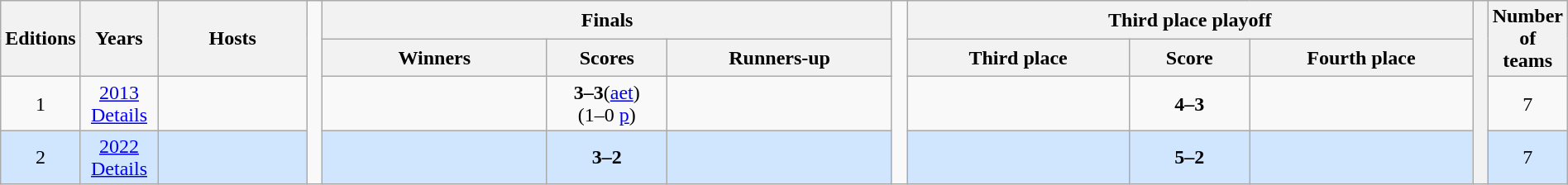<table class="wikitable sortable" style="text-align:center;width:100%">
<tr>
<th rowspan=2 width=5%>Editions</th>
<th rowspan=2 width=5%>Years</th>
<th rowspan=2 width=10%>Hosts</th>
<td width = 1% rowspan=15></td>
<th colspan=3>Finals</th>
<td width = 1% rowspan=15></td>
<th colspan=3>Third place playoff</th>
<th width="1%" rowspan=15 bgcolor=ffffff></th>
<th rowspan=2 width="4%">Number of teams</th>
</tr>
<tr>
<th width=15%>Winners</th>
<th width=8%>Scores</th>
<th width=15%>Runners-up</th>
<th width=15%>Third place</th>
<th width=8%>Score</th>
<th width=15%>Fourth place</th>
</tr>
<tr>
<td>1</td>
<td><a href='#'>2013</a><br><a href='#'>Details</a></td>
<td align=left></td>
<td><strong></strong></td>
<td><strong>3–3</strong>(<a href='#'>aet</a>)<br>(1–0 <a href='#'>p</a>)</td>
<td></td>
<td></td>
<td><strong>4–3</strong></td>
<td></td>
<td>7</td>
</tr>
<tr style="background:#D0E6FF">
<td>2</td>
<td><a href='#'>2022</a><br><a href='#'>Details</a></td>
<td align=left></td>
<td><strong></strong></td>
<td><strong>3–2</strong></td>
<td></td>
<td></td>
<td><strong>5–2</strong></td>
<td></td>
<td>7</td>
</tr>
</table>
